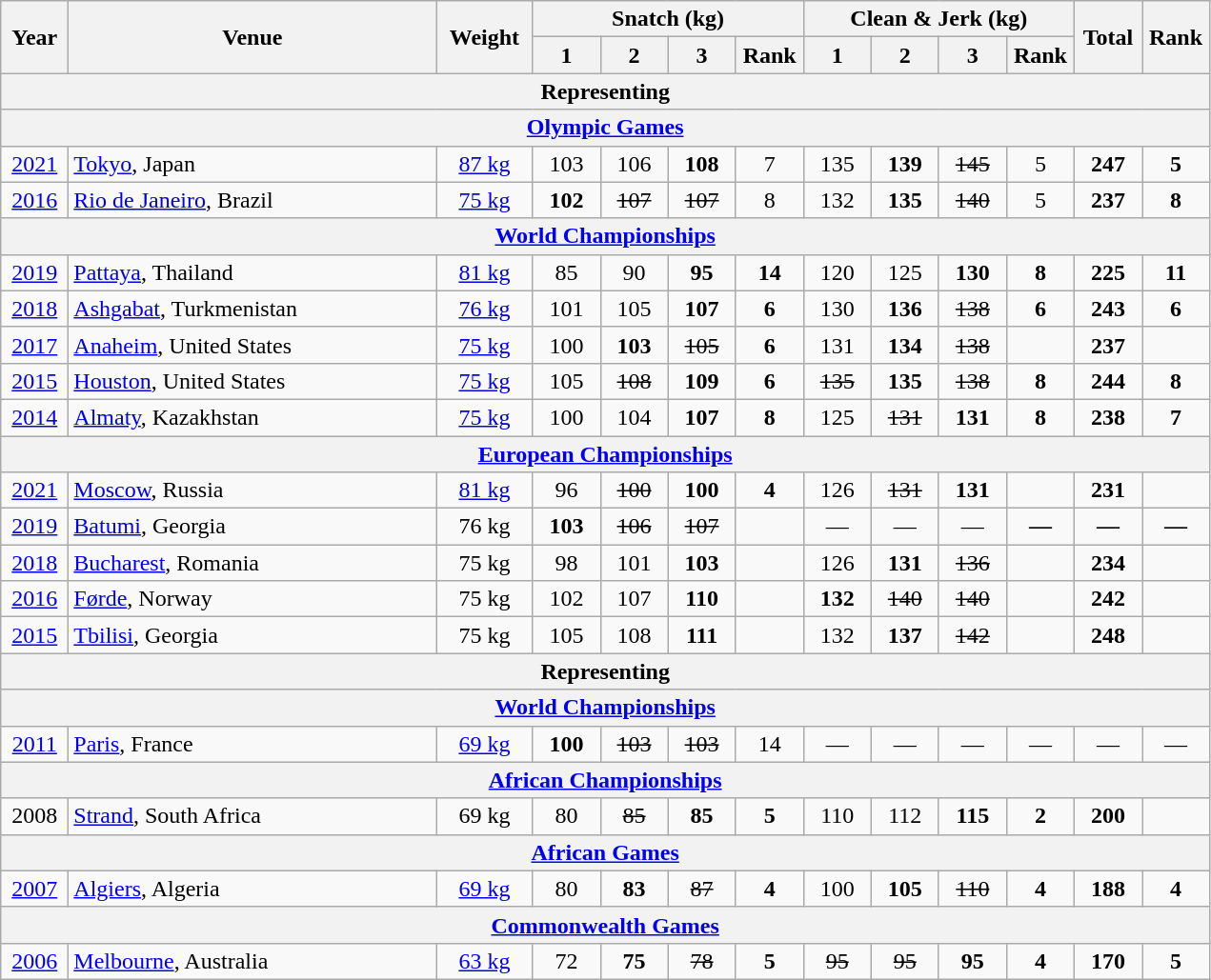<table class = "wikitable" style="text-align:center;">
<tr>
<th rowspan=2 width=40>Year</th>
<th rowspan=2 width=250>Venue</th>
<th rowspan=2 width=60>Weight</th>
<th colspan=4>Snatch (kg)</th>
<th colspan=4>Clean & Jerk (kg)</th>
<th rowspan=2 width=40>Total</th>
<th rowspan=2 width=40>Rank</th>
</tr>
<tr>
<th width=40>1</th>
<th width=40>2</th>
<th width=40>3</th>
<th width=40>Rank</th>
<th width=40>1</th>
<th width=40>2</th>
<th width=40>3</th>
<th width=40>Rank</th>
</tr>
<tr>
<th colspan=13>Representing </th>
</tr>
<tr>
<th colspan=13><a href='#'>Olympic Games</a></th>
</tr>
<tr>
<td><a href='#'>2021</a></td>
<td align=left> <a href='#'>Tokyo</a>, Japan</td>
<td><a href='#'>87 kg</a></td>
<td>103</td>
<td>106</td>
<td><strong>108</strong></td>
<td>7</td>
<td>135</td>
<td><strong>139</strong></td>
<td><s>145</s></td>
<td>5</td>
<td><strong>247</strong></td>
<td><strong>5</strong></td>
</tr>
<tr>
<td><a href='#'>2016</a></td>
<td align=left> <a href='#'>Rio de Janeiro</a>, Brazil</td>
<td><a href='#'>75 kg</a></td>
<td><strong>102</strong></td>
<td><s>107</s></td>
<td><s>107</s></td>
<td>8</td>
<td>132</td>
<td><strong>135</strong></td>
<td><s>140</s></td>
<td>5</td>
<td><strong>237</strong></td>
<td><strong>8</strong></td>
</tr>
<tr>
<th colspan=13><a href='#'>World Championships</a></th>
</tr>
<tr>
<td><a href='#'>2019</a></td>
<td align=left> <a href='#'>Pattaya</a>, Thailand</td>
<td><a href='#'>81 kg</a></td>
<td>85</td>
<td>90</td>
<td><strong>95</strong></td>
<td><strong>14</strong></td>
<td>120</td>
<td>125</td>
<td><strong>130</strong></td>
<td><strong>8</strong></td>
<td><strong>225</strong></td>
<td><strong>11</strong></td>
</tr>
<tr>
<td><a href='#'>2018</a></td>
<td align=left> <a href='#'>Ashgabat</a>, Turkmenistan</td>
<td><a href='#'>76 kg</a></td>
<td>101</td>
<td>105</td>
<td><strong>107</strong></td>
<td><strong>6</strong></td>
<td>130</td>
<td><strong>136</strong></td>
<td><s>138</s></td>
<td><strong>6</strong></td>
<td><strong>243</strong></td>
<td><strong>6</strong></td>
</tr>
<tr>
<td><a href='#'>2017</a></td>
<td align=left> <a href='#'>Anaheim</a>, United States</td>
<td><a href='#'>75 kg</a></td>
<td>100</td>
<td><strong>103</strong></td>
<td><s>105</s></td>
<td><strong>6</strong></td>
<td>131</td>
<td><strong>134</strong></td>
<td><s>138</s></td>
<td><strong></strong></td>
<td><strong>237</strong></td>
<td><strong></strong></td>
</tr>
<tr>
<td><a href='#'>2015</a></td>
<td align=left> <a href='#'>Houston</a>, United States</td>
<td><a href='#'>75 kg</a></td>
<td>105</td>
<td><s>108</s></td>
<td><strong>109</strong></td>
<td><strong>6</strong></td>
<td><s>135</s></td>
<td><strong>135</strong></td>
<td><s>138</s></td>
<td><strong>8</strong></td>
<td><strong>244</strong></td>
<td><strong>8</strong></td>
</tr>
<tr>
<td><a href='#'>2014</a></td>
<td align=left> <a href='#'>Almaty</a>, Kazakhstan</td>
<td><a href='#'>75 kg</a></td>
<td>100</td>
<td>104</td>
<td><strong>107</strong></td>
<td><strong>8</strong></td>
<td>125</td>
<td><s>131</s></td>
<td><strong>131</strong></td>
<td><strong>8</strong></td>
<td><strong>238</strong></td>
<td><strong>7</strong></td>
</tr>
<tr>
<th colspan=13><a href='#'>European Championships</a></th>
</tr>
<tr>
<td><a href='#'>2021</a></td>
<td align=left> <a href='#'>Moscow</a>, Russia</td>
<td><a href='#'>81 kg</a></td>
<td>96</td>
<td><s>100</s></td>
<td><strong>100</strong></td>
<td><strong>4</strong></td>
<td>126</td>
<td><s>131</s></td>
<td><strong>131</strong></td>
<td><strong></strong></td>
<td><strong>231</strong></td>
<td><strong></strong></td>
</tr>
<tr>
<td><a href='#'>2019</a></td>
<td align=left> <a href='#'>Batumi</a>, Georgia</td>
<td>76 kg</td>
<td><strong>103</strong></td>
<td><s>106</s></td>
<td><s>107</s></td>
<td><strong></strong></td>
<td>—</td>
<td>—</td>
<td>—</td>
<td><strong>—</strong></td>
<td><strong>—</strong></td>
<td><strong>—</strong></td>
</tr>
<tr>
<td><a href='#'>2018</a></td>
<td align=left> <a href='#'>Bucharest</a>, Romania</td>
<td>75 kg</td>
<td>98</td>
<td>101</td>
<td><strong>103</strong></td>
<td><strong></strong></td>
<td>126</td>
<td><strong>131</strong></td>
<td><s>136</s></td>
<td><strong></strong></td>
<td><strong>234</strong></td>
<td><strong></strong></td>
</tr>
<tr>
<td><a href='#'>2016</a></td>
<td align=left> <a href='#'>Førde</a>, Norway</td>
<td>75 kg</td>
<td>102</td>
<td>107</td>
<td><strong>110</strong></td>
<td><strong></strong></td>
<td><strong>132</strong></td>
<td><s>140</s></td>
<td><s>140</s></td>
<td><strong></strong></td>
<td><strong>242</strong></td>
<td><strong></strong></td>
</tr>
<tr>
<td><a href='#'>2015</a></td>
<td align=left> <a href='#'>Tbilisi</a>, Georgia</td>
<td>75 kg</td>
<td>105</td>
<td>108</td>
<td><strong>111</strong></td>
<td><strong></strong></td>
<td>132</td>
<td><strong>137</strong></td>
<td><s>142</s></td>
<td><strong></strong></td>
<td><strong>248</strong></td>
<td><strong></strong></td>
</tr>
<tr>
<th colspan=13>Representing </th>
</tr>
<tr>
<th colspan=13><a href='#'>World Championships</a></th>
</tr>
<tr>
<td><a href='#'>2011</a></td>
<td align=left> <a href='#'>Paris</a>, France</td>
<td><a href='#'>69 kg</a></td>
<td><strong>100</strong></td>
<td><s>103</s></td>
<td><s>103</s></td>
<td>14</td>
<td>—</td>
<td>—</td>
<td>—</td>
<td>—</td>
<td>—</td>
<td>—</td>
</tr>
<tr>
<th colspan=13><a href='#'>African Championships</a></th>
</tr>
<tr>
<td>2008</td>
<td align=left> <a href='#'>Strand</a>, South Africa</td>
<td>69 kg</td>
<td>80</td>
<td><s>85</s></td>
<td><strong>85</strong></td>
<td><strong>5</strong></td>
<td>110</td>
<td>112</td>
<td><strong>115</strong></td>
<td><strong>2</strong></td>
<td><strong>200</strong></td>
<td><strong></strong></td>
</tr>
<tr>
<th colspan=13><a href='#'>African Games</a></th>
</tr>
<tr>
<td><a href='#'>2007</a></td>
<td align=left> <a href='#'>Algiers</a>, Algeria</td>
<td><a href='#'>69 kg</a></td>
<td>80</td>
<td><strong>83</strong></td>
<td><s>87</s></td>
<td><strong>4</strong></td>
<td>100</td>
<td><strong>105</strong></td>
<td><s>110</s></td>
<td><strong>4</strong></td>
<td><strong>188</strong></td>
<td><strong>4</strong></td>
</tr>
<tr>
<th colspan=13><a href='#'>Commonwealth Games</a></th>
</tr>
<tr>
<td><a href='#'>2006</a></td>
<td align=left> <a href='#'>Melbourne</a>, Australia</td>
<td><a href='#'>63 kg</a></td>
<td>72</td>
<td><strong>75</strong></td>
<td><s>78</s></td>
<td><strong>5</strong></td>
<td><s>95</s></td>
<td><s>95</s></td>
<td><strong>95</strong></td>
<td><strong>4</strong></td>
<td><strong>170</strong></td>
<td><strong>5</strong></td>
</tr>
</table>
